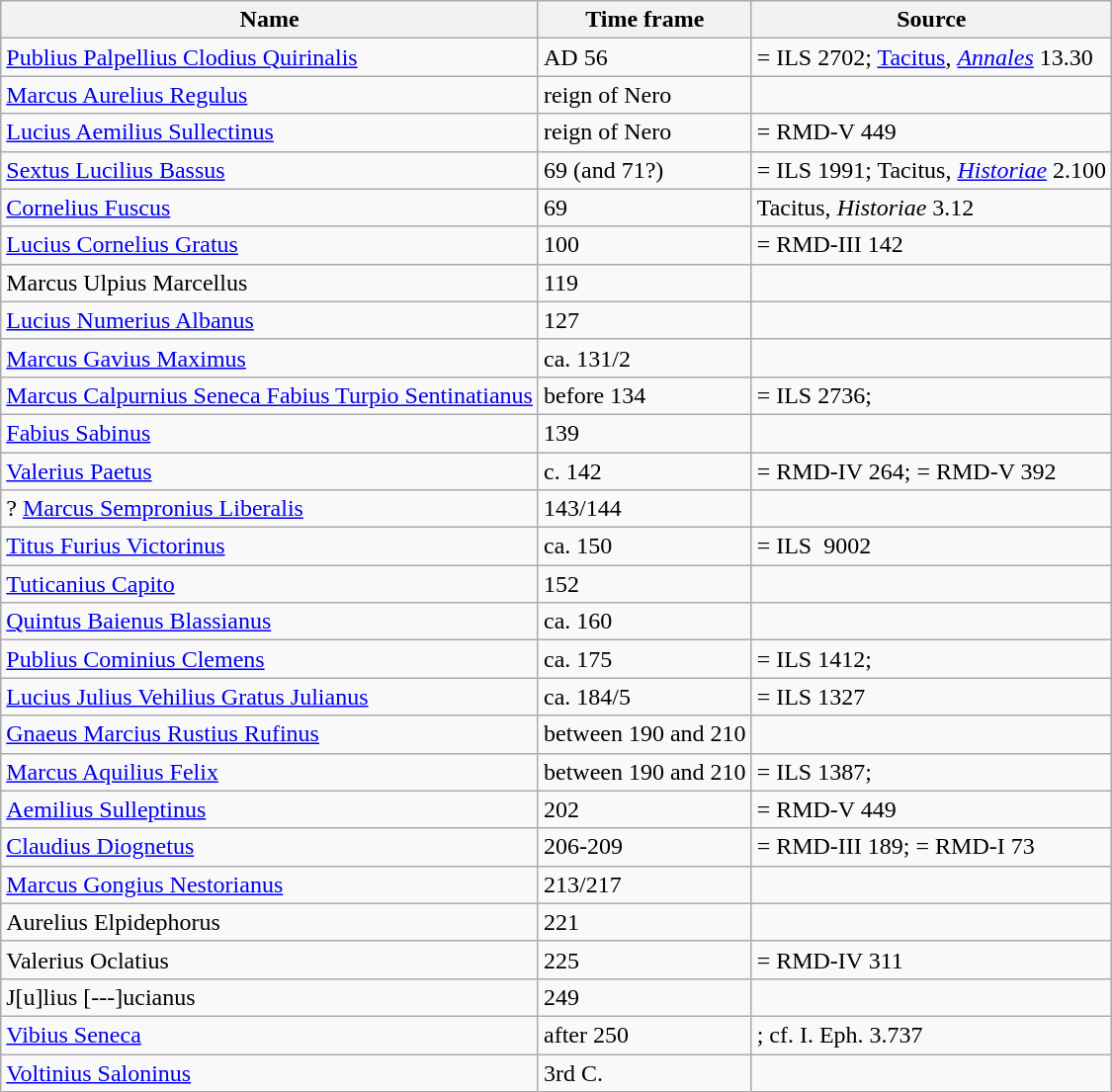<table class="wikitable sortable">
<tr style="vertical-align: top;">
<th>Name</th>
<th>Time frame</th>
<th>Source</th>
</tr>
<tr>
<td><a href='#'>Publius Palpellius Clodius Quirinalis</a></td>
<td>AD 56</td>
<td> = ILS 2702; <a href='#'>Tacitus</a>, <em><a href='#'>Annales</a></em> 13.30</td>
</tr>
<tr>
<td><a href='#'>Marcus Aurelius Regulus</a></td>
<td>reign of Nero</td>
<td></td>
</tr>
<tr>
<td><a href='#'>Lucius Aemilius Sullectinus</a></td>
<td>reign of Nero</td>
<td> = RMD-V 449</td>
</tr>
<tr>
<td><a href='#'>Sextus Lucilius Bassus</a></td>
<td>69 (and 71?)</td>
<td> = ILS 1991; Tacitus, <em><a href='#'>Historiae</a></em> 2.100</td>
</tr>
<tr>
<td><a href='#'>Cornelius Fuscus</a></td>
<td>69</td>
<td>Tacitus, <em>Historiae</em> 3.12</td>
</tr>
<tr>
<td><a href='#'>Lucius Cornelius Gratus</a></td>
<td>100</td>
<td> = RMD-III 142</td>
</tr>
<tr>
<td>Marcus Ulpius Marcellus</td>
<td>119</td>
<td></td>
</tr>
<tr>
<td><a href='#'>Lucius Numerius Albanus</a></td>
<td>127</td>
<td></td>
</tr>
<tr>
<td><a href='#'>Marcus Gavius Maximus</a></td>
<td>ca. 131/2</td>
<td></td>
</tr>
<tr>
<td><a href='#'>Marcus Calpurnius Seneca Fabius Turpio Sentinatianus</a></td>
<td>before 134</td>
<td> = ILS 2736; </td>
</tr>
<tr>
<td><a href='#'>Fabius Sabinus</a></td>
<td>139</td>
<td></td>
</tr>
<tr>
<td><a href='#'>Valerius Paetus</a></td>
<td>c. 142</td>
<td> = RMD-IV 264;  = RMD-V 392</td>
</tr>
<tr>
<td>? <a href='#'>Marcus Sempronius Liberalis</a></td>
<td>143/144</td>
<td></td>
</tr>
<tr>
<td><a href='#'>Titus Furius Victorinus</a></td>
<td>ca. 150</td>
<td> = ILS  9002</td>
</tr>
<tr>
<td><a href='#'>Tuticanius Capito</a></td>
<td>152</td>
<td></td>
</tr>
<tr>
<td><a href='#'>Quintus Baienus Blassianus</a></td>
<td>ca. 160</td>
<td></td>
</tr>
<tr>
<td><a href='#'>Publius Cominius Clemens</a></td>
<td>ca. 175</td>
<td> = ILS 1412; </td>
</tr>
<tr>
<td><a href='#'>Lucius Julius Vehilius Gratus Julianus</a></td>
<td>ca. 184/5</td>
<td> = ILS 1327</td>
</tr>
<tr>
<td><a href='#'>Gnaeus Marcius Rustius Rufinus</a></td>
<td>between 190 and 210</td>
<td></td>
</tr>
<tr>
<td><a href='#'>Marcus Aquilius Felix</a></td>
<td>between 190 and 210</td>
<td> = ILS 1387; </td>
</tr>
<tr>
<td><a href='#'>Aemilius Sulleptinus</a></td>
<td>202</td>
<td> = RMD-V 449</td>
</tr>
<tr>
<td><a href='#'>Claudius Diognetus</a></td>
<td>206-209</td>
<td> = RMD-III 189;  = RMD-I 73</td>
</tr>
<tr>
<td><a href='#'>Marcus Gongius Nestorianus</a></td>
<td>213/217</td>
<td></td>
</tr>
<tr>
<td>Aurelius Elpidephorus</td>
<td>221</td>
<td></td>
</tr>
<tr>
<td>Valerius Oclatius</td>
<td>225</td>
<td> = RMD-IV 311</td>
</tr>
<tr>
<td>J[u]lius [---]ucianus</td>
<td>249</td>
<td></td>
</tr>
<tr>
<td><a href='#'>Vibius Seneca</a></td>
<td>after 250</td>
<td>; cf. I. Eph. 3.737</td>
</tr>
<tr>
<td><a href='#'>Voltinius Saloninus</a></td>
<td>3rd C.</td>
<td></td>
</tr>
</table>
